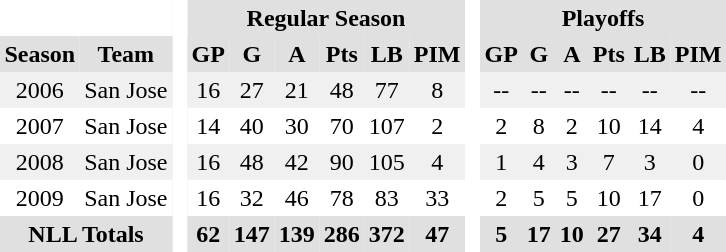<table BORDER="0" CELLPADDING="3" CELLSPACING="0">
<tr ALIGN="center" bgcolor="#e0e0e0">
<th colspan="2" bgcolor="#ffffff"> </th>
<th rowspan="99" bgcolor="#ffffff"> </th>
<th colspan="6">Regular Season</th>
<th rowspan="99" bgcolor="#ffffff"> </th>
<th colspan="6">Playoffs</th>
</tr>
<tr ALIGN="center" bgcolor="#e0e0e0">
<th>Season</th>
<th>Team</th>
<th>GP</th>
<th>G</th>
<th>A</th>
<th>Pts</th>
<th>LB</th>
<th>PIM</th>
<th>GP</th>
<th>G</th>
<th>A</th>
<th>Pts</th>
<th>LB</th>
<th>PIM</th>
</tr>
<tr ALIGN="center" bgcolor="#f0f0f0">
<td>2006</td>
<td>San Jose</td>
<td>16</td>
<td>27</td>
<td>21</td>
<td>48</td>
<td>77</td>
<td>8</td>
<td>--</td>
<td>--</td>
<td>--</td>
<td>--</td>
<td>--</td>
<td>--</td>
</tr>
<tr ALIGN="center">
<td>2007</td>
<td>San Jose</td>
<td>14</td>
<td>40</td>
<td>30</td>
<td>70</td>
<td>107</td>
<td>2</td>
<td>2</td>
<td>8</td>
<td>2</td>
<td>10</td>
<td>14</td>
<td>4</td>
</tr>
<tr ALIGN="center" bgcolor="#f0f0f0">
<td>2008</td>
<td>San Jose</td>
<td>16</td>
<td>48</td>
<td>42</td>
<td>90</td>
<td>105</td>
<td>4</td>
<td>1</td>
<td>4</td>
<td>3</td>
<td>7</td>
<td>3</td>
<td>0</td>
</tr>
<tr ALIGN="center">
<td>2009</td>
<td>San Jose</td>
<td>16</td>
<td>32</td>
<td>46</td>
<td>78</td>
<td>83</td>
<td>33</td>
<td>2</td>
<td>5</td>
<td>5</td>
<td>10</td>
<td>17</td>
<td>0</td>
</tr>
<tr ALIGN="center" bgcolor="#e0e0e0">
<th colspan="2">NLL Totals</th>
<th>62</th>
<th>147</th>
<th>139</th>
<th>286</th>
<th>372</th>
<th>47</th>
<th>5</th>
<th>17</th>
<th>10</th>
<th>27</th>
<th>34</th>
<th>4</th>
</tr>
</table>
